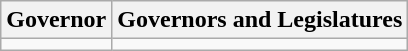<table class=wikitable>
<tr>
<th>Governor</th>
<th>Governors and Legislatures</th>
</tr>
<tr>
<td></td>
<td></td>
</tr>
</table>
